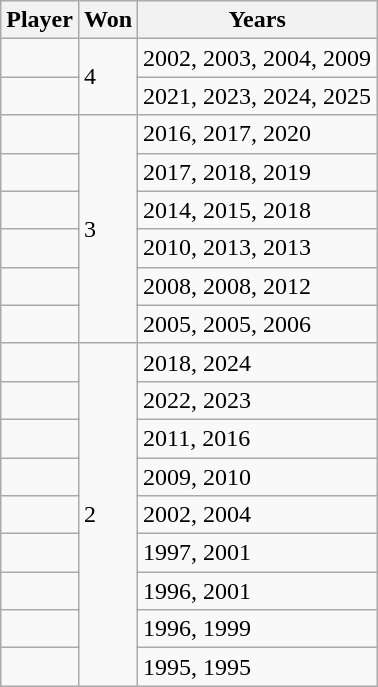<table class="wikitable sortable">
<tr>
<th>Player</th>
<th>Won</th>
<th>Years</th>
</tr>
<tr>
<td> </td>
<td rowspan="2">4</td>
<td>2002, 2003, 2004, 2009</td>
</tr>
<tr>
<td> </td>
<td>2021, 2023, 2024, 2025</td>
</tr>
<tr>
<td> </td>
<td rowspan="6">3</td>
<td>2016, 2017, 2020</td>
</tr>
<tr>
<td> </td>
<td>2017, 2018, 2019</td>
</tr>
<tr>
<td> </td>
<td>2014, 2015, 2018</td>
</tr>
<tr>
<td> </td>
<td>2010, 2013, 2013</td>
</tr>
<tr>
<td> </td>
<td>2008, 2008, 2012</td>
</tr>
<tr>
<td> </td>
<td>2005, 2005, 2006</td>
</tr>
<tr>
<td> </td>
<td rowspan="10">2</td>
<td>2018, 2024</td>
</tr>
<tr>
<td> </td>
<td>2022, 2023</td>
</tr>
<tr>
<td> </td>
<td>2011, 2016</td>
</tr>
<tr>
<td> </td>
<td>2009, 2010</td>
</tr>
<tr>
<td> </td>
<td>2002, 2004</td>
</tr>
<tr>
<td> </td>
<td>1997, 2001</td>
</tr>
<tr>
<td> </td>
<td>1996, 2001</td>
</tr>
<tr>
<td> </td>
<td>1996, 1999</td>
</tr>
<tr>
<td> </td>
<td>1995, 1995</td>
</tr>
</table>
